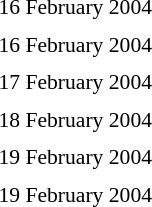<table style="font-size:90%">
<tr>
<td colspan=3>16 February 2004</td>
</tr>
<tr>
<td align=right><strong></strong></td>
<td align=center></td>
<td></td>
</tr>
<tr>
<td colspan=3>16 February 2004</td>
</tr>
<tr>
<td width=150 align=right><strong></strong></td>
<td width=100 align=center></td>
<td></td>
</tr>
<tr>
<td colspan=3>17 February 2004</td>
</tr>
<tr>
<td align=right><strong></strong></td>
<td align=center></td>
<td></td>
</tr>
<tr>
<td colspan=3>18 February 2004</td>
</tr>
<tr>
<td align=right><strong></strong></td>
<td align=center></td>
<td></td>
</tr>
<tr>
<td colspan=3>19 February 2004</td>
</tr>
<tr>
<td align=right><strong></strong></td>
<td align=center></td>
<td></td>
</tr>
<tr>
<td colspan=3>19 February 2004</td>
</tr>
<tr>
<td align=right><strong></strong></td>
<td align=center></td>
<td></td>
</tr>
</table>
